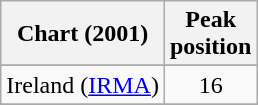<table class="wikitable sortable">
<tr>
<th align="left">Chart (2001)</th>
<th align="left">Peak<br>position</th>
</tr>
<tr>
</tr>
<tr>
</tr>
<tr>
</tr>
<tr>
</tr>
<tr>
</tr>
<tr>
<td>Ireland (<a href='#'>IRMA</a>)</td>
<td style="text-align:center;">16</td>
</tr>
<tr>
</tr>
<tr>
</tr>
<tr>
</tr>
<tr>
</tr>
</table>
